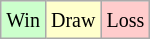<table class="wikitable">
<tr>
<td style="background-color: #CCFFCC;"><small>Win</small></td>
<td style="background-color: #FFFFCC;"><small>Draw</small></td>
<td style="background-color: #FFCCCC;"><small>Loss</small></td>
</tr>
</table>
